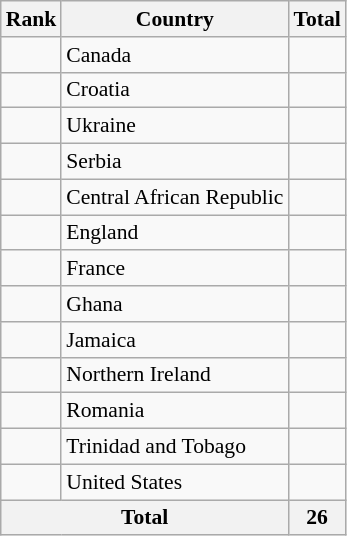<table class="sortable wikitable" style="font-size:90%;">
<tr>
<th class="unsortable">Rank</th>
<th>Country</th>
<th>Total</th>
</tr>
<tr>
<td></td>
<td> Canada</td>
<td></td>
</tr>
<tr>
<td></td>
<td> Croatia</td>
<td></td>
</tr>
<tr>
<td></td>
<td> Ukraine</td>
<td></td>
</tr>
<tr>
<td></td>
<td> Serbia</td>
<td></td>
</tr>
<tr>
<td></td>
<td> Central African Republic</td>
<td></td>
</tr>
<tr>
<td></td>
<td> England</td>
<td></td>
</tr>
<tr>
<td></td>
<td> France</td>
<td></td>
</tr>
<tr>
<td></td>
<td> Ghana</td>
<td></td>
</tr>
<tr>
<td></td>
<td> Jamaica</td>
<td></td>
</tr>
<tr>
<td></td>
<td> Northern Ireland</td>
<td></td>
</tr>
<tr>
<td></td>
<td> Romania</td>
<td></td>
</tr>
<tr>
<td></td>
<td> Trinidad and Tobago</td>
<td></td>
</tr>
<tr>
<td></td>
<td> United States</td>
<td></td>
</tr>
<tr>
<th colspan="2">Total</th>
<th>26</th>
</tr>
</table>
